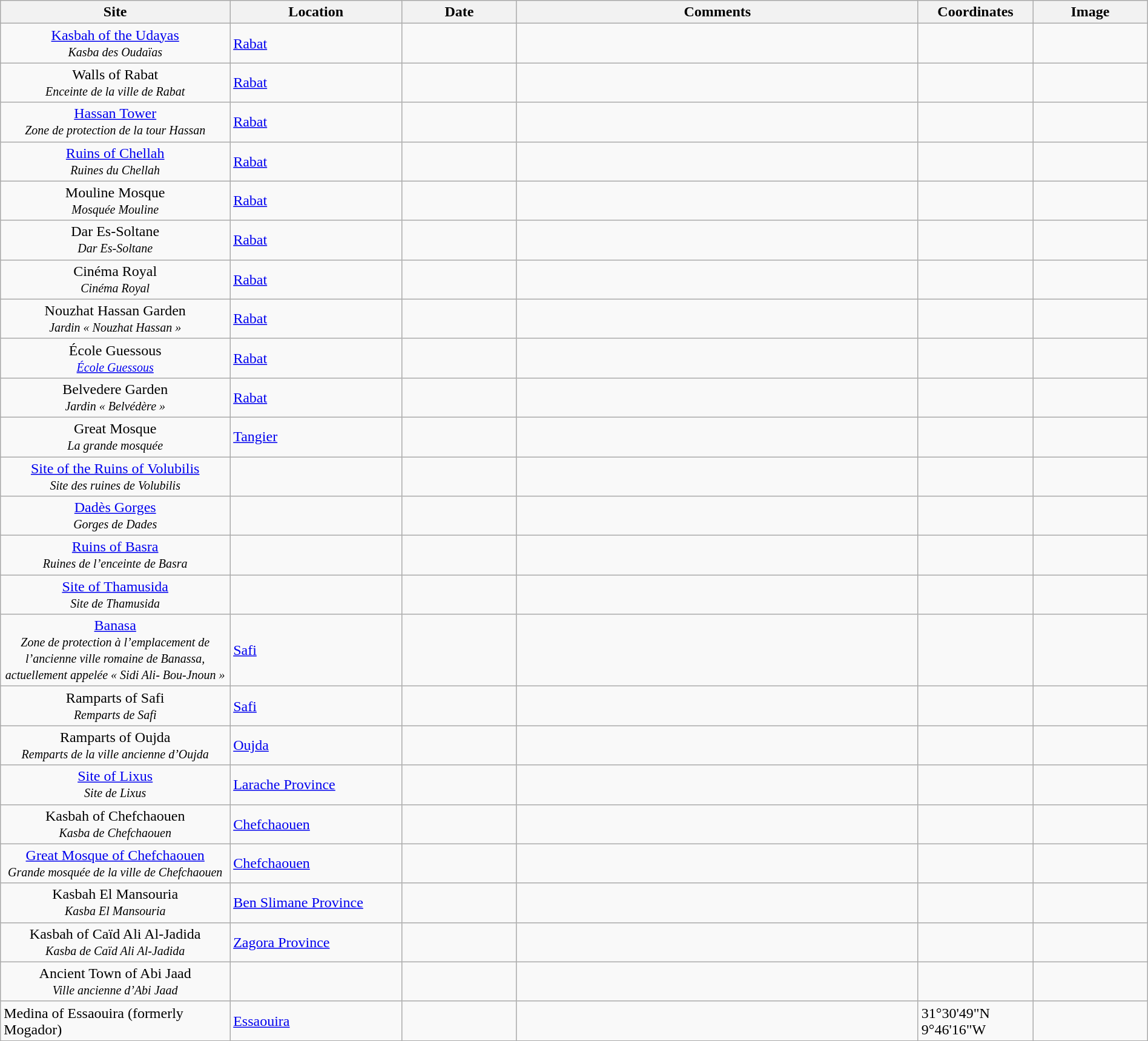<table class="wikitable sortable"  style="width:100%;">
<tr>
<th width="20%" align="left">Site</th>
<th width="15%" align="left">Location</th>
<th width="10%" align="left" class="unsortable">Date</th>
<th width="35%" align="left"  class="unsortable">Comments</th>
<th width="10%" align="left" class="unsortable">Coordinates</th>
<th width="10%" align="left"  class="unsortable">Image</th>
</tr>
<tr>
<td align="center"><a href='#'>Kasbah of the Udayas</a><br><small><em>Kasba des Oudaïas</em></small></td>
<td><a href='#'>Rabat</a></td>
<td></td>
<td></td>
<td></td>
<td></td>
</tr>
<tr>
<td align="center">Walls of Rabat<br><small><em>Enceinte de la ville de Rabat</em></small></td>
<td><a href='#'>Rabat</a></td>
<td></td>
<td></td>
<td></td>
<td></td>
</tr>
<tr>
<td align="center"><a href='#'>Hassan Tower</a><br><small><em>Zone de protection de la tour Hassan</em></small></td>
<td><a href='#'>Rabat</a></td>
<td></td>
<td></td>
<td></td>
<td></td>
</tr>
<tr>
<td align="center"><a href='#'>Ruins of Chellah</a><br><small><em>Ruines du Chellah</em></small></td>
<td><a href='#'>Rabat</a></td>
<td></td>
<td></td>
<td></td>
<td></td>
</tr>
<tr>
<td align="center">Mouline Mosque<br><small><em>Mosquée Mouline</em></small></td>
<td><a href='#'>Rabat</a></td>
<td></td>
<td></td>
<td></td>
<td></td>
</tr>
<tr>
<td align="center">Dar Es-Soltane<br><small><em>Dar Es-Soltane</em></small></td>
<td><a href='#'>Rabat</a></td>
<td></td>
<td></td>
<td></td>
<td></td>
</tr>
<tr>
<td align="center">Cinéma Royal<br><small><em>Cinéma Royal</em></small></td>
<td><a href='#'>Rabat</a></td>
<td></td>
<td></td>
<td></td>
<td></td>
</tr>
<tr>
<td align="center">Nouzhat Hassan Garden<br><small><em>Jardin « Nouzhat Hassan »</em></small></td>
<td><a href='#'>Rabat</a></td>
<td></td>
<td></td>
<td></td>
<td></td>
</tr>
<tr>
<td align="center">École Guessous<br><small><em><a href='#'>École Guessous</a></em></small></td>
<td><a href='#'>Rabat</a></td>
<td></td>
<td></td>
<td></td>
<td></td>
</tr>
<tr>
<td align="center">Belvedere Garden<br><small><em>Jardin « Belvédère »</em></small></td>
<td><a href='#'>Rabat</a></td>
<td></td>
<td></td>
<td></td>
<td></td>
</tr>
<tr>
<td align="center">Great Mosque<br><small><em>La grande mosquée</em></small></td>
<td><a href='#'>Tangier</a></td>
<td></td>
<td></td>
<td></td>
<td></td>
</tr>
<tr>
<td align="center"><a href='#'>Site of the Ruins of Volubilis</a><br><small><em>Site des ruines de Volubilis</em></small></td>
<td></td>
<td></td>
<td></td>
<td></td>
<td></td>
</tr>
<tr>
<td align="center"><a href='#'>Dadès Gorges</a><br><small><em>Gorges de Dades</em></small></td>
<td></td>
<td></td>
<td></td>
<td></td>
<td></td>
</tr>
<tr>
<td align="center"><a href='#'>Ruins of Basra</a><br><small><em>Ruines de l’enceinte de Basra</em></small></td>
<td></td>
<td></td>
<td></td>
<td></td>
<td></td>
</tr>
<tr>
<td align="center"><a href='#'>Site of Thamusida</a><br><small><em>Site de Thamusida</em></small></td>
<td></td>
<td></td>
<td></td>
<td></td>
<td></td>
</tr>
<tr>
<td align="center"><a href='#'>Banasa</a><br><small><em>Zone de protection à l’emplacement de l’ancienne ville romaine de Banassa, actuellement appelée « Sidi Ali- Bou-Jnoun » </em></small></td>
<td><a href='#'>Safi</a></td>
<td></td>
<td></td>
<td></td>
<td></td>
</tr>
<tr>
<td align="center">Ramparts of Safi<br><small><em>Remparts de Safi</em></small></td>
<td><a href='#'>Safi</a></td>
<td></td>
<td></td>
<td></td>
<td></td>
</tr>
<tr>
<td align="center">Ramparts of Oujda<br><small><em>Remparts de la ville ancienne d’Oujda</em></small></td>
<td><a href='#'>Oujda</a></td>
<td></td>
<td></td>
<td></td>
<td></td>
</tr>
<tr>
<td align="center"><a href='#'>Site of Lixus</a><br><small><em>Site de Lixus</em></small></td>
<td><a href='#'>Larache Province</a></td>
<td></td>
<td></td>
<td></td>
<td></td>
</tr>
<tr>
<td align="center">Kasbah of Chefchaouen<br><small><em>Kasba de Chefchaouen</em></small></td>
<td><a href='#'>Chefchaouen</a></td>
<td></td>
<td></td>
<td></td>
<td></td>
</tr>
<tr>
<td align="center"><a href='#'>Great Mosque of Chefchaouen</a><br><small><em>Grande mosquée de la ville de Chefchaouen</em></small></td>
<td><a href='#'>Chefchaouen</a></td>
<td></td>
<td></td>
<td></td>
<td></td>
</tr>
<tr>
<td align="center">Kasbah El Mansouria<br><small><em>Kasba El Mansouria</em></small></td>
<td><a href='#'>Ben Slimane Province</a></td>
<td></td>
<td></td>
<td></td>
<td></td>
</tr>
<tr>
<td align="center">Kasbah of Caïd Ali Al-Jadida<br><small><em>Kasba de Caïd Ali Al-Jadida</em></small></td>
<td><a href='#'>Zagora Province</a></td>
<td></td>
<td></td>
<td></td>
<td></td>
</tr>
<tr>
<td align="center">Ancient Town of Abi Jaad<br><small><em>Ville ancienne d’Abi Jaad</em></small></td>
<td></td>
<td></td>
<td></td>
<td></td>
<td></td>
</tr>
<tr>
<td>Medina of Essaouira (formerly Mogador)</td>
<td><a href='#'>Essaouira</a></td>
<td></td>
<td></td>
<td>31°30'49"N 9°46'16"W</td>
<td></td>
</tr>
<tr>
</tr>
</table>
